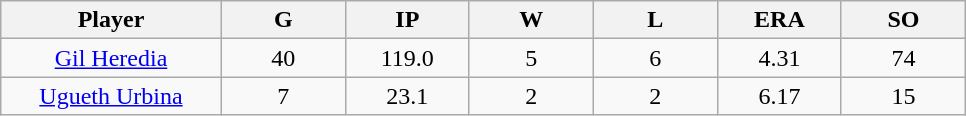<table class="wikitable sortable">
<tr>
<th bgcolor="#DDDDFF" width="16%">Player</th>
<th bgcolor="#DDDDFF" width="9%">G</th>
<th bgcolor="#DDDDFF" width="9%">IP</th>
<th bgcolor="#DDDDFF" width="9%">W</th>
<th bgcolor="#DDDDFF" width="9%">L</th>
<th bgcolor="#DDDDFF" width="9%">ERA</th>
<th bgcolor="#DDDDFF" width="9%">SO</th>
</tr>
<tr align="center">
<td><a href='#'>Gil Heredia</a></td>
<td>40</td>
<td>119.0</td>
<td>5</td>
<td>6</td>
<td>4.31</td>
<td>74</td>
</tr>
<tr align=center>
<td><a href='#'>Ugueth Urbina</a></td>
<td>7</td>
<td>23.1</td>
<td>2</td>
<td>2</td>
<td>6.17</td>
<td>15</td>
</tr>
</table>
